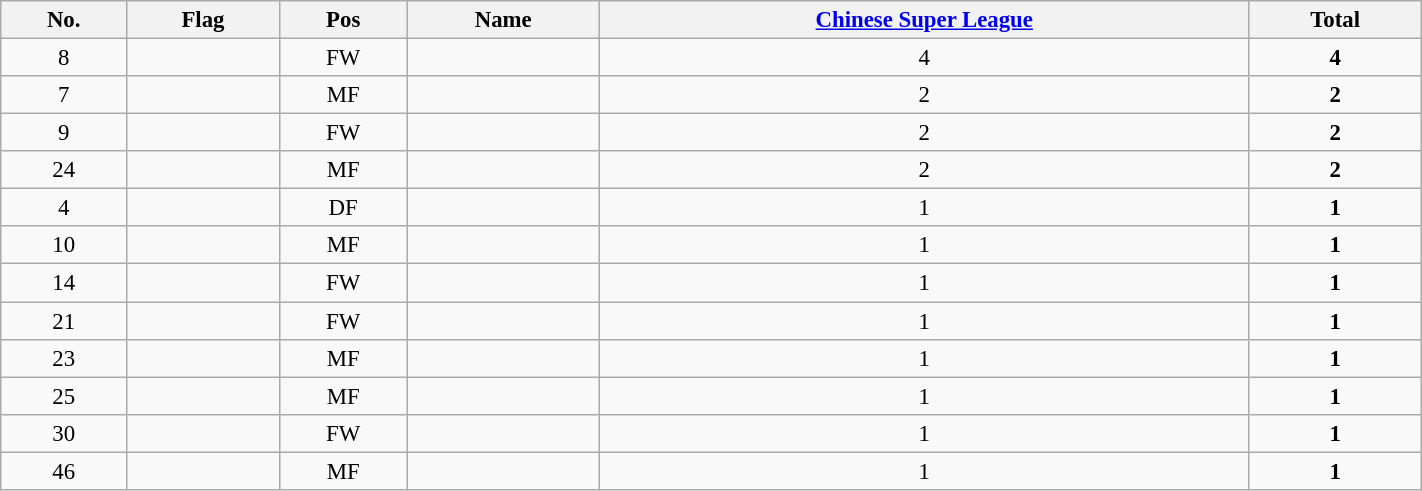<table class="wikitable sortable" style="text-align:center; font-size:95%; width:75%">
<tr>
<th>No.</th>
<th>Flag</th>
<th>Pos</th>
<th>Name</th>
<th><a href='#'>Chinese Super League</a></th>
<th>Total</th>
</tr>
<tr>
<td>8</td>
<td></td>
<td>FW</td>
<td></td>
<td>4</td>
<td> <strong>4</strong></td>
</tr>
<tr>
<td>7</td>
<td></td>
<td>MF</td>
<td></td>
<td>2</td>
<td> <strong>2</strong></td>
</tr>
<tr>
<td>9</td>
<td></td>
<td>FW</td>
<td></td>
<td>2</td>
<td> <strong>2</strong></td>
</tr>
<tr>
<td>24</td>
<td></td>
<td>MF</td>
<td></td>
<td>2</td>
<td> <strong>2</strong></td>
</tr>
<tr>
<td>4</td>
<td></td>
<td>DF</td>
<td></td>
<td>1</td>
<td> <strong>1</strong></td>
</tr>
<tr>
<td>10</td>
<td></td>
<td>MF</td>
<td></td>
<td>1</td>
<td> <strong>1</strong></td>
</tr>
<tr>
<td>14</td>
<td></td>
<td>FW</td>
<td></td>
<td>1</td>
<td> <strong>1</strong></td>
</tr>
<tr>
<td>21</td>
<td></td>
<td>FW</td>
<td></td>
<td>1</td>
<td> <strong>1</strong></td>
</tr>
<tr>
<td>23</td>
<td></td>
<td>MF</td>
<td></td>
<td>1</td>
<td> <strong>1</strong></td>
</tr>
<tr>
<td>25</td>
<td></td>
<td>MF</td>
<td></td>
<td>1</td>
<td> <strong>1</strong></td>
</tr>
<tr>
<td>30</td>
<td></td>
<td>FW</td>
<td></td>
<td>1</td>
<td> <strong>1</strong></td>
</tr>
<tr>
<td>46</td>
<td></td>
<td>MF</td>
<td></td>
<td>1</td>
<td> <strong>1</strong></td>
</tr>
</table>
